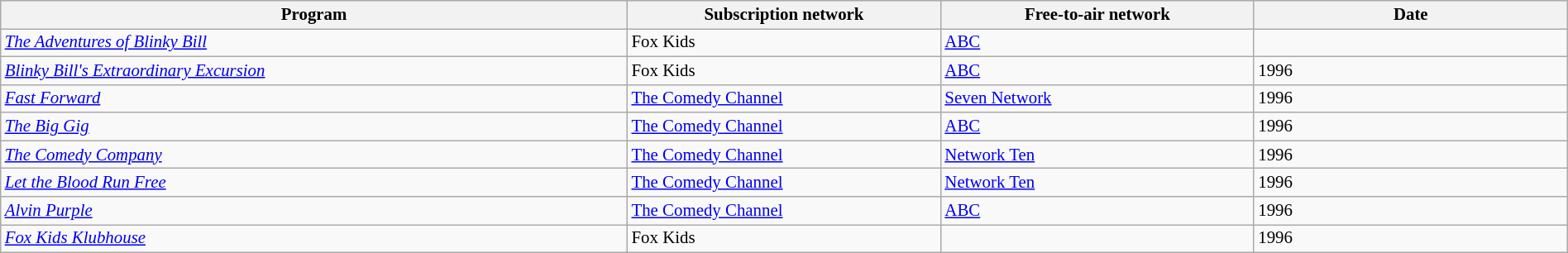<table class="wikitable sortable" width="100%" style="font-size:87%;">
<tr bgcolor="#efefef">
<th width=40%>Program</th>
<th width=20%>Subscription network</th>
<th width=20%>Free-to-air network</th>
<th width=20%>Date</th>
</tr>
<tr>
<td><em><a href='#'>The Adventures of Blinky Bill</a></em></td>
<td>Fox Kids</td>
<td><a href='#'>ABC</a></td>
<td></td>
</tr>
<tr>
<td><em><a href='#'>Blinky Bill's Extraordinary Excursion</a></em></td>
<td>Fox Kids</td>
<td><a href='#'>ABC</a></td>
<td>1996</td>
</tr>
<tr>
<td><em><a href='#'>Fast Forward</a></em></td>
<td><a href='#'>The Comedy Channel</a></td>
<td><a href='#'>Seven Network</a></td>
<td>1996</td>
</tr>
<tr>
<td><em><a href='#'>The Big Gig</a></em></td>
<td><a href='#'>The Comedy Channel</a></td>
<td><a href='#'>ABC</a></td>
<td>1996</td>
</tr>
<tr>
<td><em><a href='#'>The Comedy Company</a></em></td>
<td><a href='#'>The Comedy Channel</a></td>
<td><a href='#'>Network Ten</a></td>
<td>1996</td>
</tr>
<tr>
<td><em><a href='#'>Let the Blood Run Free</a></em></td>
<td><a href='#'>The Comedy Channel</a></td>
<td><a href='#'>Network Ten</a></td>
<td>1996</td>
</tr>
<tr>
<td><em><a href='#'>Alvin Purple</a></em></td>
<td><a href='#'>The Comedy Channel</a></td>
<td><a href='#'>ABC</a></td>
<td>1996</td>
</tr>
<tr>
<td><em><a href='#'>Fox Kids Klubhouse</a></em></td>
<td>Fox Kids</td>
<td></td>
<td>1996</td>
</tr>
</table>
